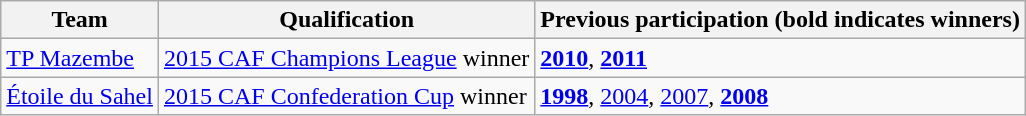<table class="wikitable">
<tr>
<th>Team</th>
<th>Qualification</th>
<th>Previous participation (bold indicates winners)</th>
</tr>
<tr>
<td> <a href='#'>TP Mazembe</a></td>
<td><a href='#'>2015 CAF Champions League</a> winner</td>
<td><strong><a href='#'>2010</a></strong>, <strong><a href='#'>2011</a></strong></td>
</tr>
<tr>
<td> <a href='#'>Étoile du Sahel</a></td>
<td><a href='#'>2015 CAF Confederation Cup</a> winner</td>
<td><strong><a href='#'>1998</a></strong>, <a href='#'>2004</a>, <a href='#'>2007</a>, <strong><a href='#'>2008</a></strong></td>
</tr>
</table>
